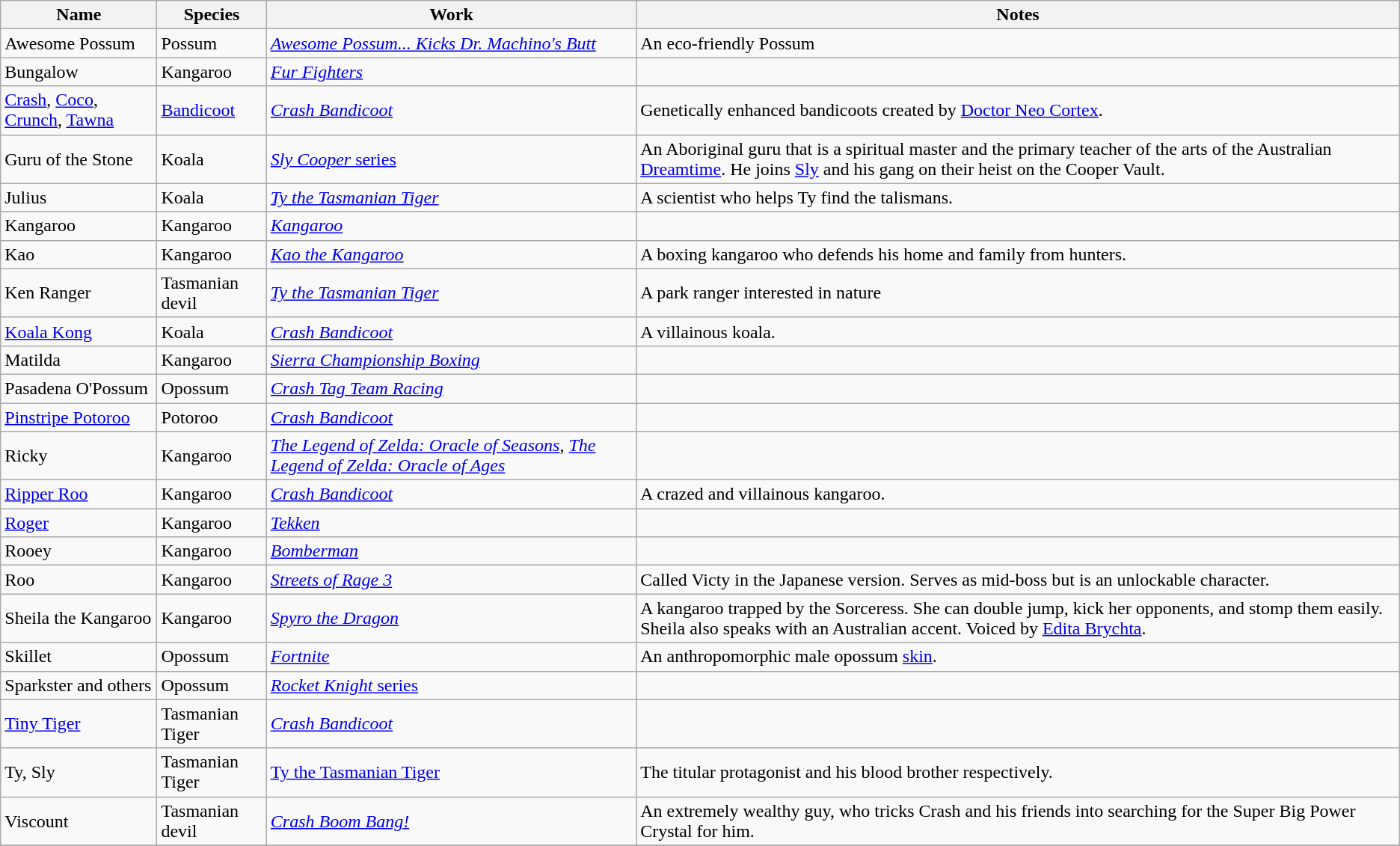<table class="wikitable sortable">
<tr>
<th>Name</th>
<th>Species</th>
<th>Work</th>
<th>Notes</th>
</tr>
<tr>
<td>Awesome Possum</td>
<td>Possum</td>
<td><em><a href='#'>Awesome Possum... Kicks Dr. Machino's Butt</a></em></td>
<td>An eco-friendly Possum</td>
</tr>
<tr>
<td>Bungalow</td>
<td>Kangaroo</td>
<td><em><a href='#'>Fur Fighters</a></em></td>
<td></td>
</tr>
<tr>
<td><a href='#'>Crash</a>, <a href='#'>Coco</a>, <a href='#'>Crunch</a>, <a href='#'>Tawna</a></td>
<td><a href='#'>Bandicoot</a></td>
<td><em><a href='#'>Crash Bandicoot</a></em></td>
<td>Genetically enhanced bandicoots created by <a href='#'>Doctor Neo Cortex</a>.</td>
</tr>
<tr>
<td>Guru of the Stone</td>
<td>Koala</td>
<td><a href='#'><em>Sly Cooper</em> series</a></td>
<td>An Aboriginal guru that is a spiritual master and the primary teacher of the arts of the Australian <a href='#'>Dreamtime</a>. He joins <a href='#'>Sly</a> and his gang on their heist on the Cooper Vault.</td>
</tr>
<tr>
<td>Julius</td>
<td>Koala</td>
<td><em><a href='#'>Ty the Tasmanian Tiger</a></em></td>
<td>A scientist who helps Ty find the talismans.</td>
</tr>
<tr>
<td>Kangaroo</td>
<td>Kangaroo</td>
<td><em><a href='#'>Kangaroo</a></em></td>
<td></td>
</tr>
<tr>
<td>Kao</td>
<td>Kangaroo</td>
<td><em><a href='#'>Kao the Kangaroo</a></em></td>
<td>A boxing kangaroo who defends his home and family from hunters.</td>
</tr>
<tr>
<td>Ken Ranger</td>
<td>Tasmanian devil</td>
<td><em><a href='#'>Ty the Tasmanian Tiger</a></em></td>
<td>A park ranger interested in nature</td>
</tr>
<tr>
<td><a href='#'>Koala Kong</a></td>
<td>Koala</td>
<td><em><a href='#'>Crash Bandicoot</a></em></td>
<td>A villainous koala.</td>
</tr>
<tr>
<td>Matilda</td>
<td>Kangaroo</td>
<td><em><a href='#'>Sierra Championship Boxing</a></em></td>
<td></td>
</tr>
<tr>
<td>Pasadena O'Possum</td>
<td>Opossum</td>
<td><em><a href='#'>Crash Tag Team Racing</a></em></td>
<td></td>
</tr>
<tr>
<td><a href='#'>Pinstripe Potoroo</a></td>
<td>Potoroo</td>
<td><em><a href='#'>Crash Bandicoot</a></em></td>
<td></td>
</tr>
<tr>
<td>Ricky</td>
<td>Kangaroo</td>
<td><em><a href='#'>The Legend of Zelda: Oracle of Seasons</a></em>, <em><a href='#'>The Legend of Zelda: Oracle of Ages</a></em></td>
<td></td>
</tr>
<tr>
<td><a href='#'>Ripper Roo</a></td>
<td>Kangaroo</td>
<td><em><a href='#'>Crash Bandicoot</a></em></td>
<td>A crazed and villainous kangaroo.</td>
</tr>
<tr>
<td><a href='#'>Roger</a></td>
<td>Kangaroo</td>
<td><em><a href='#'>Tekken</a></em></td>
<td></td>
</tr>
<tr>
<td>Rooey</td>
<td>Kangaroo</td>
<td><em><a href='#'>Bomberman</a></em></td>
<td></td>
</tr>
<tr>
<td>Roo</td>
<td>Kangaroo</td>
<td><em><a href='#'>Streets of Rage 3</a></em></td>
<td>Called Victy in the Japanese version. Serves as mid-boss but is an unlockable character.</td>
</tr>
<tr>
<td>Sheila the Kangaroo</td>
<td>Kangaroo</td>
<td><em><a href='#'>Spyro the Dragon</a></em></td>
<td>A kangaroo trapped by the Sorceress. She can double jump, kick her opponents, and stomp them easily. Sheila also speaks with an Australian accent. Voiced by <a href='#'>Edita Brychta</a>.</td>
</tr>
<tr>
<td>Skillet</td>
<td>Opossum</td>
<td><em><a href='#'>Fortnite</a></em></td>
<td>An anthropomorphic male opossum <a href='#'>skin</a>.</td>
</tr>
<tr>
<td>Sparkster and others</td>
<td>Opossum</td>
<td><a href='#'><em>Rocket Knight</em> series</a></td>
<td></td>
</tr>
<tr>
<td><a href='#'>Tiny Tiger</a></td>
<td>Tasmanian Tiger</td>
<td><em><a href='#'>Crash Bandicoot</a></em></td>
</tr>
<tr>
<td>Ty, Sly</td>
<td>Tasmanian Tiger</td>
<td><a href='#'>Ty the Tasmanian Tiger</a></td>
<td>The titular protagonist and his blood brother respectively.</td>
</tr>
<tr>
<td>Viscount</td>
<td>Tasmanian devil</td>
<td><em><a href='#'>Crash Boom Bang!</a></em></td>
<td>An extremely wealthy guy, who tricks Crash and his friends into searching for the Super Big Power Crystal for him.</td>
</tr>
<tr>
</tr>
</table>
